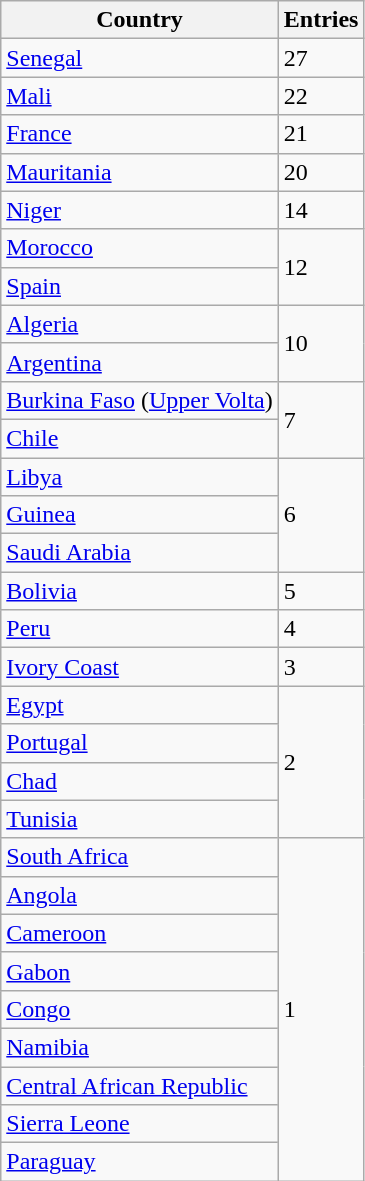<table class="wikitable">
<tr>
<th>Country</th>
<th>Entries</th>
</tr>
<tr>
<td> <a href='#'>Senegal</a></td>
<td>27</td>
</tr>
<tr>
<td> <a href='#'>Mali</a></td>
<td>22</td>
</tr>
<tr>
<td> <a href='#'>France</a></td>
<td>21</td>
</tr>
<tr>
<td> <a href='#'>Mauritania</a></td>
<td>20</td>
</tr>
<tr>
<td> <a href='#'>Niger</a></td>
<td>14</td>
</tr>
<tr>
<td> <a href='#'>Morocco</a></td>
<td rowspan="2">12</td>
</tr>
<tr>
<td> <a href='#'>Spain</a></td>
</tr>
<tr>
<td> <a href='#'>Algeria</a></td>
<td rowspan=2>10</td>
</tr>
<tr>
<td> <a href='#'>Argentina</a></td>
</tr>
<tr>
<td> <a href='#'>Burkina Faso</a> (<a href='#'>Upper Volta</a>)</td>
<td rowspan="2">7</td>
</tr>
<tr>
<td> <a href='#'>Chile</a></td>
</tr>
<tr>
<td> <a href='#'>Libya</a></td>
<td rowspan="3">6</td>
</tr>
<tr>
<td> <a href='#'>Guinea</a></td>
</tr>
<tr>
<td> <a href='#'>Saudi Arabia</a></td>
</tr>
<tr>
<td> <a href='#'>Bolivia</a></td>
<td>5</td>
</tr>
<tr>
<td> <a href='#'>Peru</a></td>
<td>4</td>
</tr>
<tr>
<td> <a href='#'>Ivory Coast</a></td>
<td>3</td>
</tr>
<tr>
<td> <a href='#'>Egypt</a></td>
<td rowspan="4">2</td>
</tr>
<tr>
<td> <a href='#'>Portugal</a></td>
</tr>
<tr>
<td> <a href='#'>Chad</a></td>
</tr>
<tr>
<td> <a href='#'>Tunisia</a></td>
</tr>
<tr>
<td> <a href='#'>South Africa</a></td>
<td rowspan="9">1</td>
</tr>
<tr>
<td> <a href='#'>Angola</a></td>
</tr>
<tr>
<td> <a href='#'>Cameroon</a></td>
</tr>
<tr>
<td> <a href='#'>Gabon</a></td>
</tr>
<tr>
<td> <a href='#'>Congo</a></td>
</tr>
<tr>
<td> <a href='#'>Namibia</a></td>
</tr>
<tr>
<td> <a href='#'>Central African Republic</a></td>
</tr>
<tr>
<td> <a href='#'>Sierra Leone</a></td>
</tr>
<tr>
<td> <a href='#'>Paraguay</a></td>
</tr>
</table>
